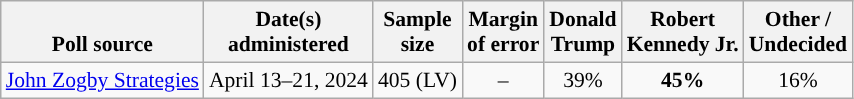<table class="wikitable sortable mw-datatable" style="font-size:90%;text-align:center;line-height:17px">
<tr valign=bottom>
<th>Poll source</th>
<th>Date(s)<br>administered</th>
<th>Sample<br>size</th>
<th>Margin<br>of error</th>
<th class="unsortable">Donald<br>Trump<br></th>
<th class="unsortable">Robert<br>Kennedy Jr.<br></th>
<th class="unsortable">Other /<br>Undecided</th>
</tr>
<tr>
<td style="text-align:left;"><a href='#'>John Zogby Strategies</a></td>
<td data-sort-value="2024-05-01">April 13–21, 2024</td>
<td>405 (LV)</td>
<td>–</td>
<td>39%</td>
<td style="background-color:"><strong>45%</strong></td>
<td>16%</td>
</tr>
</table>
